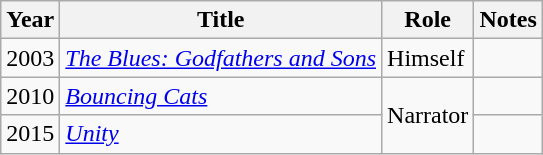<table class="wikitable sortable">
<tr>
<th>Year</th>
<th>Title</th>
<th>Role</th>
<th>Notes</th>
</tr>
<tr>
<td>2003</td>
<td><em><a href='#'>The Blues: Godfathers and Sons</a></em></td>
<td>Himself</td>
<td></td>
</tr>
<tr>
<td>2010</td>
<td><em><a href='#'>Bouncing Cats</a></em></td>
<td rowspan="2">Narrator</td>
<td></td>
</tr>
<tr>
<td>2015</td>
<td><em><a href='#'>Unity</a></em></td>
<td></td>
</tr>
</table>
